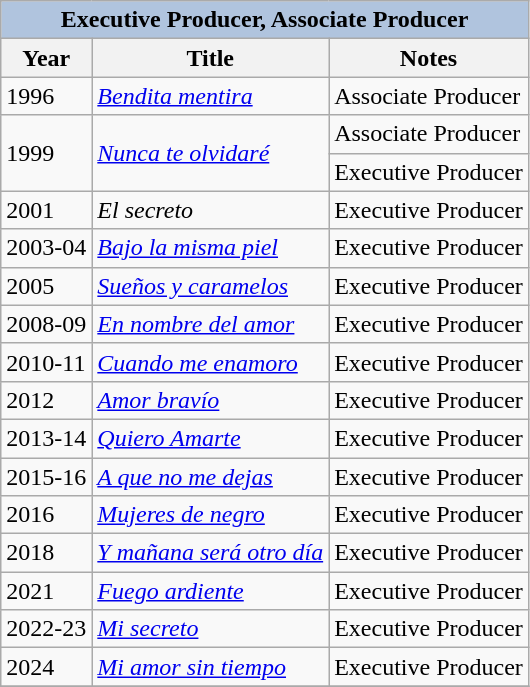<table class="wikitable">
<tr>
<th colspan="5" style="background:LightSteelBlue;">Executive Producer, Associate Producer</th>
</tr>
<tr>
<th>Year</th>
<th>Title</th>
<th>Notes</th>
</tr>
<tr>
<td>1996</td>
<td><em><a href='#'>Bendita mentira</a></em></td>
<td>Associate Producer</td>
</tr>
<tr>
<td rowspan=2>1999</td>
<td rowspan=2><em><a href='#'>Nunca te olvidaré</a></em></td>
<td>Associate Producer</td>
</tr>
<tr>
<td>Executive Producer</td>
</tr>
<tr>
<td>2001</td>
<td><em>El secreto</em></td>
<td>Executive Producer</td>
</tr>
<tr>
<td>2003-04</td>
<td><em><a href='#'>Bajo la misma piel</a></em></td>
<td>Executive Producer</td>
</tr>
<tr>
<td>2005</td>
<td><em><a href='#'>Sueños y caramelos</a></em></td>
<td>Executive Producer</td>
</tr>
<tr>
<td>2008-09</td>
<td><em><a href='#'>En nombre del amor</a></em></td>
<td>Executive Producer</td>
</tr>
<tr>
<td>2010-11</td>
<td><em><a href='#'>Cuando me enamoro</a></em></td>
<td>Executive Producer</td>
</tr>
<tr>
<td>2012</td>
<td><em><a href='#'>Amor bravío</a></em></td>
<td>Executive Producer</td>
</tr>
<tr>
<td>2013-14</td>
<td><em><a href='#'>Quiero Amarte</a></em></td>
<td>Executive Producer</td>
</tr>
<tr>
<td>2015-16</td>
<td><em><a href='#'>A que no me dejas</a></em></td>
<td>Executive Producer</td>
</tr>
<tr>
<td>2016</td>
<td><em><a href='#'>Mujeres de negro</a></em></td>
<td>Executive Producer</td>
</tr>
<tr>
<td>2018</td>
<td><em><a href='#'>Y mañana será otro día</a></em></td>
<td>Executive Producer</td>
</tr>
<tr>
<td>2021</td>
<td><em><a href='#'>Fuego ardiente</a></em></td>
<td>Executive Producer</td>
</tr>
<tr>
<td>2022-23</td>
<td><em><a href='#'>Mi secreto</a></em></td>
<td>Executive Producer</td>
</tr>
<tr>
<td>2024</td>
<td><em><a href='#'>Mi amor sin tiempo</a></em></td>
<td>Executive Producer</td>
</tr>
<tr>
</tr>
</table>
